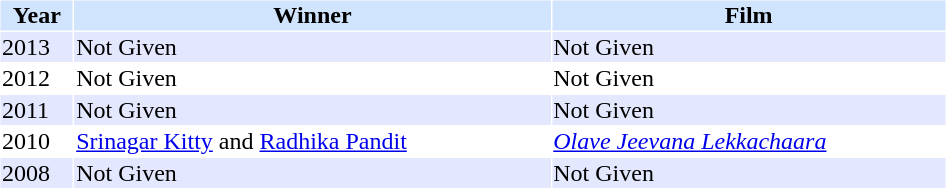<table cellspacing="1" cellpadding="1" border="0" width="50%">
<tr bgcolor="#d1e4fd">
<th>Year</th>
<th>Winner</th>
<th>Film</th>
</tr>
<tr bgcolor="#e4e8ff">
<td>2013</td>
<td>Not Given</td>
<td>Not Given</td>
</tr>
<tr>
<td>2012</td>
<td>Not Given</td>
<td>Not Given</td>
</tr>
<tr bgcolor="#e4e8ff">
<td>2011</td>
<td>Not Given</td>
<td>Not Given</td>
</tr>
<tr>
<td>2010</td>
<td><a href='#'>Srinagar Kitty</a> and <a href='#'>Radhika Pandit</a></td>
<td><em><a href='#'>Olave Jeevana Lekkachaara</a></em></td>
</tr>
<tr bgcolor="#e4e8ff">
<td>2008</td>
<td>Not Given</td>
<td>Not Given</td>
</tr>
</table>
